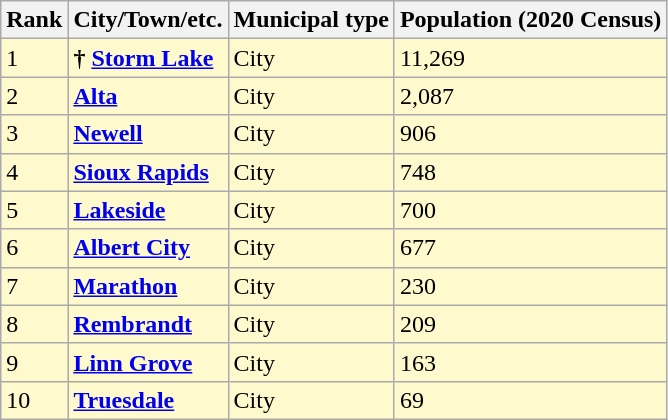<table class="wikitable sortable">
<tr>
<th>Rank</th>
<th>City/Town/etc.</th>
<th>Municipal type</th>
<th>Population (2020 Census)</th>
</tr>
<tr style="background-color:#FFFACD;">
<td>1</td>
<td><strong>†</strong> <strong><a href='#'>Storm Lake</a></strong></td>
<td>City</td>
<td>11,269</td>
</tr>
<tr style="background-color:#FFFACD;">
<td>2</td>
<td><strong><a href='#'>Alta</a></strong></td>
<td>City</td>
<td>2,087</td>
</tr>
<tr style="background-color:#FFFACD;">
<td>3</td>
<td><strong><a href='#'>Newell</a></strong></td>
<td>City</td>
<td>906</td>
</tr>
<tr style="background-color:#FFFACD;">
<td>4</td>
<td><strong><a href='#'>Sioux Rapids</a></strong></td>
<td>City</td>
<td>748</td>
</tr>
<tr style="background-color:#FFFACD;">
<td>5</td>
<td><strong><a href='#'>Lakeside</a></strong></td>
<td>City</td>
<td>700</td>
</tr>
<tr style="background-color:#FFFACD;">
<td>6</td>
<td><strong><a href='#'>Albert City</a></strong></td>
<td>City</td>
<td>677</td>
</tr>
<tr style="background-color:#FFFACD;">
<td>7</td>
<td><strong><a href='#'>Marathon</a></strong></td>
<td>City</td>
<td>230</td>
</tr>
<tr style="background-color:#FFFACD;">
<td>8</td>
<td><strong><a href='#'>Rembrandt</a></strong></td>
<td>City</td>
<td>209</td>
</tr>
<tr style="background-color:#FFFACD;">
<td>9</td>
<td><strong><a href='#'>Linn Grove</a></strong></td>
<td>City</td>
<td>163</td>
</tr>
<tr style="background-color:#FFFACD;">
<td>10</td>
<td><strong><a href='#'>Truesdale</a></strong></td>
<td>City</td>
<td>69</td>
</tr>
</table>
